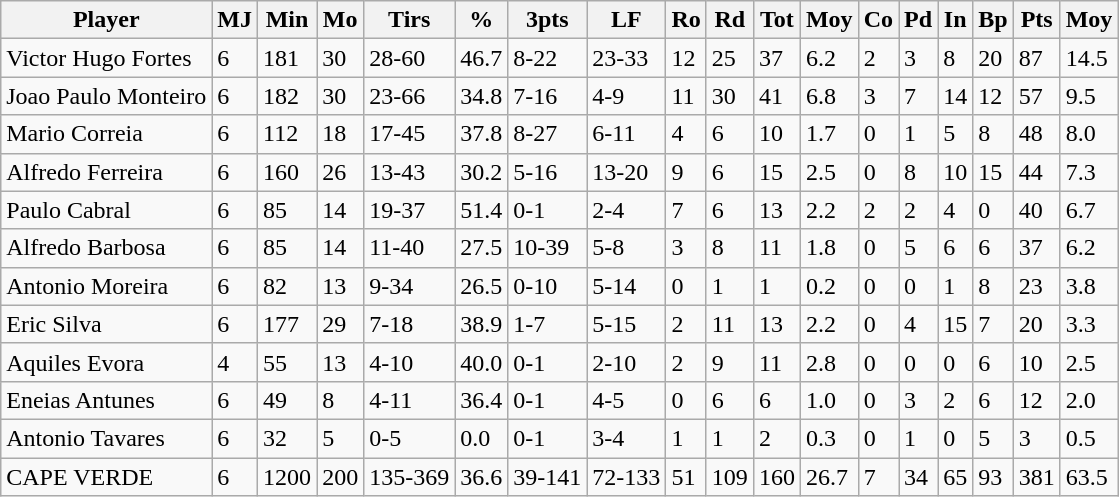<table class="wikitable">
<tr>
<th>Player</th>
<th>MJ</th>
<th>Min</th>
<th>Mo</th>
<th>Tirs</th>
<th>%</th>
<th>3pts</th>
<th>LF</th>
<th>Ro</th>
<th>Rd</th>
<th>Tot</th>
<th>Moy</th>
<th>Co</th>
<th>Pd</th>
<th>In</th>
<th>Bp</th>
<th>Pts</th>
<th>Moy</th>
</tr>
<tr>
<td>Victor Hugo Fortes</td>
<td>6</td>
<td>181</td>
<td>30</td>
<td>28-60</td>
<td>46.7</td>
<td>8-22</td>
<td>23-33</td>
<td>12</td>
<td>25</td>
<td>37</td>
<td>6.2</td>
<td>2</td>
<td>3</td>
<td>8</td>
<td>20</td>
<td>87</td>
<td>14.5</td>
</tr>
<tr>
<td>Joao Paulo Monteiro</td>
<td>6</td>
<td>182</td>
<td>30</td>
<td>23-66</td>
<td>34.8</td>
<td>7-16</td>
<td>4-9</td>
<td>11</td>
<td>30</td>
<td>41</td>
<td>6.8</td>
<td>3</td>
<td>7</td>
<td>14</td>
<td>12</td>
<td>57</td>
<td>9.5</td>
</tr>
<tr>
<td>Mario Correia</td>
<td>6</td>
<td>112</td>
<td>18</td>
<td>17-45</td>
<td>37.8</td>
<td>8-27</td>
<td>6-11</td>
<td>4</td>
<td>6</td>
<td>10</td>
<td>1.7</td>
<td>0</td>
<td>1</td>
<td>5</td>
<td>8</td>
<td>48</td>
<td>8.0</td>
</tr>
<tr>
<td>Alfredo Ferreira</td>
<td>6</td>
<td>160</td>
<td>26</td>
<td>13-43</td>
<td>30.2</td>
<td>5-16</td>
<td>13-20</td>
<td>9</td>
<td>6</td>
<td>15</td>
<td>2.5</td>
<td>0</td>
<td>8</td>
<td>10</td>
<td>15</td>
<td>44</td>
<td>7.3</td>
</tr>
<tr>
<td>Paulo Cabral</td>
<td>6</td>
<td>85</td>
<td>14</td>
<td>19-37</td>
<td>51.4</td>
<td>0-1</td>
<td>2-4</td>
<td>7</td>
<td>6</td>
<td>13</td>
<td>2.2</td>
<td>2</td>
<td>2</td>
<td>4</td>
<td>0</td>
<td>40</td>
<td>6.7</td>
</tr>
<tr>
<td>Alfredo Barbosa</td>
<td>6</td>
<td>85</td>
<td>14</td>
<td>11-40</td>
<td>27.5</td>
<td>10-39</td>
<td>5-8</td>
<td>3</td>
<td>8</td>
<td>11</td>
<td>1.8</td>
<td>0</td>
<td>5</td>
<td>6</td>
<td>6</td>
<td>37</td>
<td>6.2</td>
</tr>
<tr>
<td>Antonio Moreira</td>
<td>6</td>
<td>82</td>
<td>13</td>
<td>9-34</td>
<td>26.5</td>
<td>0-10</td>
<td>5-14</td>
<td>0</td>
<td>1</td>
<td>1</td>
<td>0.2</td>
<td>0</td>
<td>0</td>
<td>1</td>
<td>8</td>
<td>23</td>
<td>3.8</td>
</tr>
<tr>
<td>Eric Silva</td>
<td>6</td>
<td>177</td>
<td>29</td>
<td>7-18</td>
<td>38.9</td>
<td>1-7</td>
<td>5-15</td>
<td>2</td>
<td>11</td>
<td>13</td>
<td>2.2</td>
<td>0</td>
<td>4</td>
<td>15</td>
<td>7</td>
<td>20</td>
<td>3.3</td>
</tr>
<tr>
<td>Aquiles Evora</td>
<td>4</td>
<td>55</td>
<td>13</td>
<td>4-10</td>
<td>40.0</td>
<td>0-1</td>
<td>2-10</td>
<td>2</td>
<td>9</td>
<td>11</td>
<td>2.8</td>
<td>0</td>
<td>0</td>
<td>0</td>
<td>6</td>
<td>10</td>
<td>2.5</td>
</tr>
<tr>
<td>Eneias Antunes</td>
<td>6</td>
<td>49</td>
<td>8</td>
<td>4-11</td>
<td>36.4</td>
<td>0-1</td>
<td>4-5</td>
<td>0</td>
<td>6</td>
<td>6</td>
<td>1.0</td>
<td>0</td>
<td>3</td>
<td>2</td>
<td>6</td>
<td>12</td>
<td>2.0</td>
</tr>
<tr>
<td>Antonio Tavares</td>
<td>6</td>
<td>32</td>
<td>5</td>
<td>0-5</td>
<td>0.0</td>
<td>0-1</td>
<td>3-4</td>
<td>1</td>
<td>1</td>
<td>2</td>
<td>0.3</td>
<td>0</td>
<td>1</td>
<td>0</td>
<td>5</td>
<td>3</td>
<td>0.5</td>
</tr>
<tr>
<td>CAPE VERDE</td>
<td>6</td>
<td>1200</td>
<td>200</td>
<td>135-369</td>
<td>36.6</td>
<td>39-141</td>
<td>72-133</td>
<td>51</td>
<td>109</td>
<td>160</td>
<td>26.7</td>
<td>7</td>
<td>34</td>
<td>65</td>
<td>93</td>
<td>381</td>
<td>63.5</td>
</tr>
</table>
